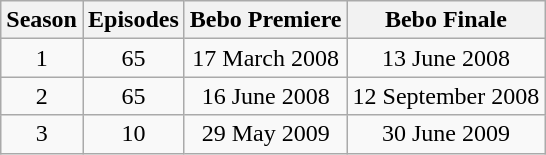<table class="wikitable" style="text-align:center;">
<tr>
<th>Season</th>
<th>Episodes</th>
<th>Bebo Premiere</th>
<th>Bebo Finale</th>
</tr>
<tr>
<td>1</td>
<td>65</td>
<td>17 March 2008</td>
<td>13 June 2008</td>
</tr>
<tr>
<td>2</td>
<td>65</td>
<td>16 June 2008</td>
<td>12 September 2008</td>
</tr>
<tr>
<td>3</td>
<td>10</td>
<td>29 May 2009</td>
<td>30 June 2009</td>
</tr>
</table>
